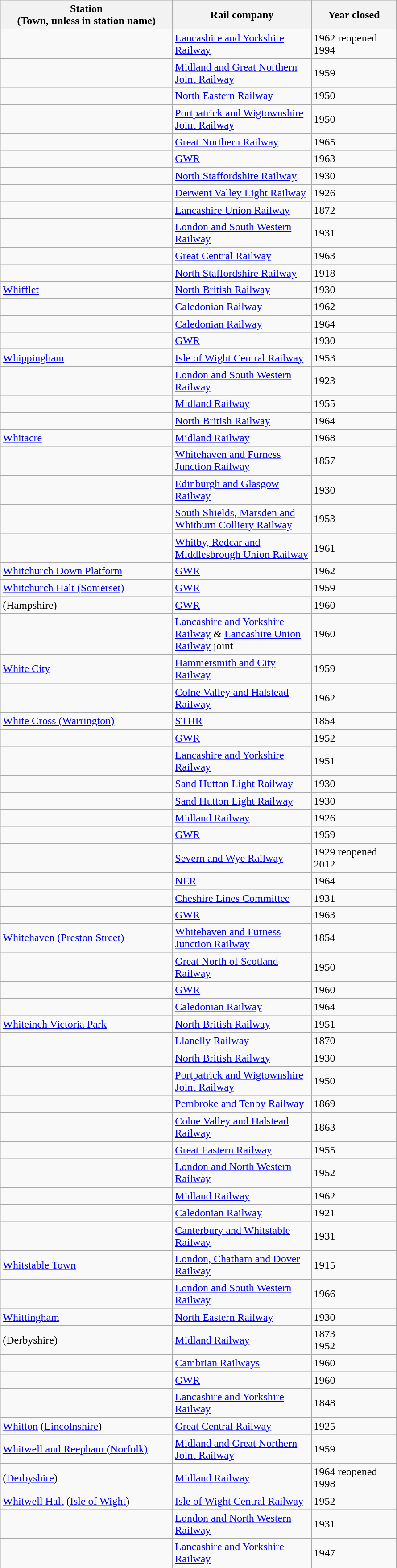<table class="wikitable sortable">
<tr>
<th style="width:250px">Station<br>(Town, unless in station name)</th>
<th style="width:200px">Rail company</th>
<th style="width:120px">Year closed</th>
</tr>
<tr>
<td></td>
<td><a href='#'>Lancashire and Yorkshire Railway</a></td>
<td>1962 reopened 1994</td>
</tr>
<tr>
<td></td>
<td><a href='#'>Midland and Great Northern Joint Railway</a></td>
<td>1959</td>
</tr>
<tr>
<td></td>
<td><a href='#'>North Eastern Railway</a></td>
<td>1950</td>
</tr>
<tr>
<td></td>
<td><a href='#'>Portpatrick and Wigtownshire Joint Railway</a></td>
<td>1950</td>
</tr>
<tr>
<td></td>
<td><a href='#'>Great Northern Railway</a></td>
<td>1965</td>
</tr>
<tr>
<td></td>
<td><a href='#'>GWR</a></td>
<td>1963</td>
</tr>
<tr>
<td></td>
<td><a href='#'>North Staffordshire Railway</a></td>
<td>1930</td>
</tr>
<tr>
<td></td>
<td><a href='#'>Derwent Valley Light Railway</a></td>
<td>1926</td>
</tr>
<tr>
<td></td>
<td><a href='#'>Lancashire Union Railway</a></td>
<td>1872</td>
</tr>
<tr>
<td></td>
<td><a href='#'>London and South Western Railway</a></td>
<td>1931</td>
</tr>
<tr>
<td></td>
<td><a href='#'>Great Central Railway</a></td>
<td>1963</td>
</tr>
<tr>
<td></td>
<td><a href='#'>North Staffordshire Railway</a></td>
<td>1918</td>
</tr>
<tr>
<td><a href='#'>Whifflet</a></td>
<td><a href='#'>North British Railway</a></td>
<td>1930</td>
</tr>
<tr>
<td></td>
<td><a href='#'>Caledonian Railway</a></td>
<td>1962</td>
</tr>
<tr>
<td></td>
<td><a href='#'>Caledonian Railway</a></td>
<td>1964</td>
</tr>
<tr>
<td></td>
<td><a href='#'>GWR</a></td>
<td>1930</td>
</tr>
<tr>
<td><a href='#'>Whippingham</a></td>
<td><a href='#'>Isle of Wight Central Railway</a></td>
<td>1953</td>
</tr>
<tr>
<td></td>
<td><a href='#'>London and South Western Railway</a></td>
<td>1923</td>
</tr>
<tr>
<td></td>
<td><a href='#'>Midland Railway</a></td>
<td>1955</td>
</tr>
<tr>
<td></td>
<td><a href='#'>North British Railway</a></td>
<td>1964</td>
</tr>
<tr>
<td><a href='#'>Whitacre</a></td>
<td><a href='#'>Midland Railway</a></td>
<td>1968</td>
</tr>
<tr>
<td></td>
<td><a href='#'>Whitehaven and Furness Junction Railway</a></td>
<td>1857</td>
</tr>
<tr>
<td></td>
<td><a href='#'>Edinburgh and Glasgow Railway</a></td>
<td>1930</td>
</tr>
<tr>
<td></td>
<td><a href='#'>South Shields, Marsden and Whitburn Colliery Railway</a></td>
<td>1953</td>
</tr>
<tr>
<td></td>
<td><a href='#'>Whitby, Redcar and Middlesbrough Union Railway</a></td>
<td>1961</td>
</tr>
<tr>
<td><a href='#'>Whitchurch Down Platform</a></td>
<td><a href='#'>GWR</a></td>
<td>1962</td>
</tr>
<tr>
<td><a href='#'>Whitchurch Halt (Somerset)</a></td>
<td><a href='#'>GWR</a></td>
<td>1959</td>
</tr>
<tr>
<td> (Hampshire)</td>
<td><a href='#'>GWR</a></td>
<td>1960</td>
</tr>
<tr>
<td></td>
<td><a href='#'>Lancashire and Yorkshire Railway</a> & <a href='#'>Lancashire Union Railway</a> joint</td>
<td>1960</td>
</tr>
<tr>
<td><a href='#'>White City</a></td>
<td><a href='#'>Hammersmith and City Railway</a></td>
<td>1959</td>
</tr>
<tr>
<td></td>
<td><a href='#'>Colne Valley and Halstead Railway</a></td>
<td>1962</td>
</tr>
<tr>
<td><a href='#'>White Cross (Warrington)</a></td>
<td><a href='#'>STHR</a></td>
<td>1854</td>
</tr>
<tr>
<td></td>
<td><a href='#'>GWR</a></td>
<td>1952</td>
</tr>
<tr>
<td></td>
<td><a href='#'>Lancashire and Yorkshire Railway</a></td>
<td>1951</td>
</tr>
<tr>
<td></td>
<td><a href='#'>Sand Hutton Light Railway</a></td>
<td>1930</td>
</tr>
<tr>
<td></td>
<td><a href='#'>Sand Hutton Light Railway</a></td>
<td>1930</td>
</tr>
<tr>
<td></td>
<td><a href='#'>Midland Railway</a></td>
<td>1926</td>
</tr>
<tr>
<td></td>
<td><a href='#'>GWR</a></td>
<td>1959</td>
</tr>
<tr>
<td></td>
<td><a href='#'>Severn and Wye Railway</a></td>
<td>1929 reopened 2012</td>
</tr>
<tr>
<td></td>
<td><a href='#'>NER</a></td>
<td>1964</td>
</tr>
<tr>
<td></td>
<td><a href='#'>Cheshire Lines Committee</a></td>
<td>1931</td>
</tr>
<tr>
<td></td>
<td><a href='#'>GWR</a></td>
<td>1963</td>
</tr>
<tr>
<td><a href='#'>Whitehaven (Preston Street)</a></td>
<td><a href='#'>Whitehaven and Furness Junction Railway</a></td>
<td>1854</td>
</tr>
<tr>
<td></td>
<td><a href='#'>Great North of Scotland Railway</a></td>
<td>1950</td>
</tr>
<tr>
<td></td>
<td><a href='#'>GWR</a></td>
<td>1960</td>
</tr>
<tr>
<td></td>
<td><a href='#'>Caledonian Railway</a></td>
<td>1964</td>
</tr>
<tr>
<td><a href='#'>Whiteinch Victoria Park</a></td>
<td><a href='#'>North British Railway</a></td>
<td>1951</td>
</tr>
<tr>
<td></td>
<td><a href='#'>Llanelly Railway</a></td>
<td>1870</td>
</tr>
<tr>
<td></td>
<td><a href='#'>North British Railway</a></td>
<td>1930</td>
</tr>
<tr>
<td></td>
<td><a href='#'>Portpatrick and Wigtownshire Joint Railway</a></td>
<td>1950</td>
</tr>
<tr>
<td></td>
<td><a href='#'>Pembroke and Tenby Railway</a></td>
<td>1869</td>
</tr>
<tr>
<td></td>
<td><a href='#'>Colne Valley and Halstead Railway</a></td>
<td>1863</td>
</tr>
<tr>
<td></td>
<td><a href='#'>Great Eastern Railway</a></td>
<td>1955</td>
</tr>
<tr>
<td></td>
<td><a href='#'>London and North Western Railway</a></td>
<td>1952</td>
</tr>
<tr>
<td></td>
<td><a href='#'>Midland Railway</a></td>
<td>1962</td>
</tr>
<tr>
<td></td>
<td><a href='#'>Caledonian Railway</a></td>
<td>1921</td>
</tr>
<tr>
<td></td>
<td><a href='#'>Canterbury and Whitstable Railway</a></td>
<td>1931</td>
</tr>
<tr>
<td><a href='#'>Whitstable Town</a></td>
<td><a href='#'>London, Chatham and Dover Railway</a></td>
<td>1915</td>
</tr>
<tr>
<td></td>
<td><a href='#'>London and South Western Railway</a></td>
<td>1966</td>
</tr>
<tr>
<td><a href='#'>Whittingham</a></td>
<td><a href='#'>North Eastern Railway</a></td>
<td>1930</td>
</tr>
<tr>
<td> (Derbyshire)</td>
<td><a href='#'>Midland Railway</a></td>
<td>1873<br>1952</td>
</tr>
<tr>
<td></td>
<td><a href='#'>Cambrian Railways</a></td>
<td>1960</td>
</tr>
<tr>
<td></td>
<td><a href='#'>GWR</a></td>
<td>1960</td>
</tr>
<tr>
<td></td>
<td><a href='#'>Lancashire and Yorkshire Railway</a></td>
<td>1848</td>
</tr>
<tr>
<td><a href='#'>Whitton</a> (<a href='#'>Lincolnshire</a>)</td>
<td><a href='#'>Great Central Railway</a></td>
<td>1925</td>
</tr>
<tr>
<td><a href='#'>Whitwell and Reepham (Norfolk)</a></td>
<td><a href='#'>Midland and Great Northern Joint Railway</a></td>
<td>1959</td>
</tr>
<tr>
<td> (<a href='#'>Derbyshire</a>)</td>
<td><a href='#'>Midland Railway</a></td>
<td>1964 reopened 1998</td>
</tr>
<tr>
<td><a href='#'>Whitwell Halt</a> (<a href='#'>Isle of Wight</a>)</td>
<td><a href='#'>Isle of Wight Central Railway</a></td>
<td>1952</td>
</tr>
<tr>
<td></td>
<td><a href='#'>London and North Western Railway</a></td>
<td>1931</td>
</tr>
<tr>
<td></td>
<td><a href='#'>Lancashire and Yorkshire Railway</a></td>
<td>1947</td>
</tr>
</table>
